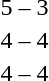<table style="text-align:center">
<tr>
<th width=200></th>
<th width=100></th>
<th width=200></th>
</tr>
<tr>
<td align=right><strong></strong></td>
<td>5 – 3</td>
<td align=left></td>
</tr>
<tr>
<td align=right><strong></strong></td>
<td>4 – 4</td>
<td align=left><strong></strong></td>
</tr>
<tr>
<td align=right><strong></strong></td>
<td>4 – 4</td>
<td align=left><strong></strong></td>
</tr>
</table>
